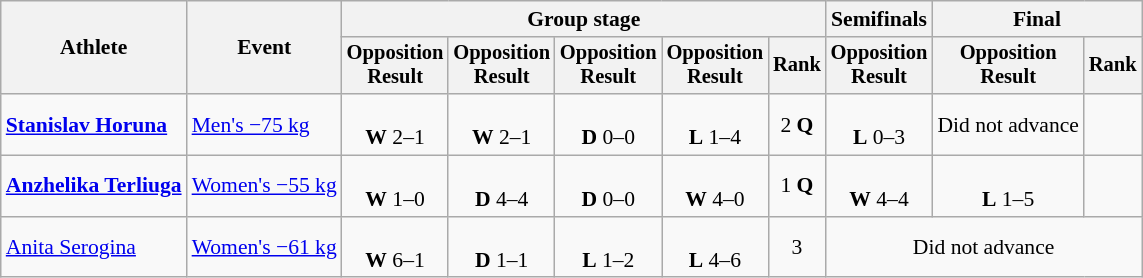<table class="wikitable" style="font-size:90%;">
<tr>
<th rowspan=2>Athlete</th>
<th rowspan=2>Event</th>
<th colspan=5>Group stage</th>
<th>Semifinals</th>
<th colspan=2>Final</th>
</tr>
<tr style="font-size:95%">
<th>Opposition<br>Result</th>
<th>Opposition<br>Result</th>
<th>Opposition<br>Result</th>
<th>Opposition<br>Result</th>
<th>Rank</th>
<th>Opposition<br>Result</th>
<th>Opposition<br>Result</th>
<th>Rank</th>
</tr>
<tr align=center>
<td align=left><strong><a href='#'>Stanislav Horuna</a></strong></td>
<td align=left><a href='#'>Men's −75 kg</a></td>
<td><br><strong>W</strong> 2–1</td>
<td><br><strong>W</strong> 2–1</td>
<td><br><strong>D</strong> 0–0</td>
<td><br><strong>L</strong> 1–4</td>
<td>2 <strong>Q</strong></td>
<td><br><strong>L</strong> 0–3</td>
<td>Did not advance</td>
<td></td>
</tr>
<tr align=center>
<td align=left><strong><a href='#'>Anzhelika Terliuga</a></strong></td>
<td align=left><a href='#'>Women's −55 kg</a></td>
<td><br><strong>W</strong> 1–0</td>
<td><br><strong>D</strong> 4–4</td>
<td><br><strong>D</strong> 0–0</td>
<td><br><strong>W</strong> 4–0</td>
<td>1 <strong>Q</strong></td>
<td><br><strong>W</strong> 4–4</td>
<td><br><strong>L</strong> 1–5</td>
<td></td>
</tr>
<tr align=center>
<td align=left><a href='#'>Anita Serogina</a></td>
<td align=left><a href='#'>Women's −61 kg</a></td>
<td><br><strong>W</strong> 6–1</td>
<td><br><strong>D</strong> 1–1</td>
<td><br><strong>L</strong> 1–2</td>
<td><br><strong>L</strong> 4–6</td>
<td>3</td>
<td colspan=3>Did not advance</td>
</tr>
</table>
